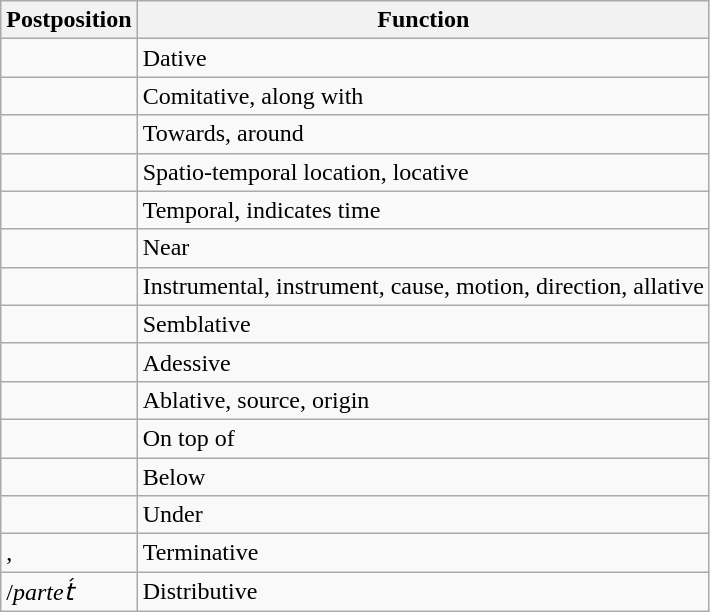<table class="wikitable">
<tr>
<th>Postposition</th>
<th>Function</th>
</tr>
<tr>
<td></td>
<td>Dative</td>
</tr>
<tr>
<td></td>
<td>Comitative, along with</td>
</tr>
<tr>
<td></td>
<td>Towards, around</td>
</tr>
<tr>
<td></td>
<td>Spatio-temporal location, locative</td>
</tr>
<tr>
<td></td>
<td>Temporal, indicates time</td>
</tr>
<tr>
<td></td>
<td>Near</td>
</tr>
<tr>
<td></td>
<td>Instrumental, instrument, cause, motion, direction, allative</td>
</tr>
<tr>
<td></td>
<td>Semblative</td>
</tr>
<tr>
<td></td>
<td>Adessive</td>
</tr>
<tr>
<td></td>
<td>Ablative, source, origin</td>
</tr>
<tr>
<td></td>
<td>On top of</td>
</tr>
<tr>
<td></td>
<td>Below</td>
</tr>
<tr>
<td></td>
<td>Under</td>
</tr>
<tr>
<td>, </td>
<td>Terminative</td>
</tr>
<tr>
<td>/<em>partet́</em></td>
<td>Distributive</td>
</tr>
</table>
